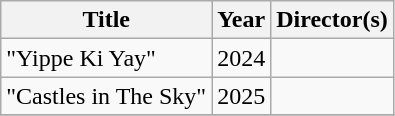<table class="wikitable">
<tr>
<th>Title</th>
<th>Year</th>
<th>Director(s)</th>
</tr>
<tr>
<td>"Yippe Ki Yay"</td>
<td>2024</td>
<td></td>
</tr>
<tr>
<td>"Castles in The Sky"</td>
<td>2025</td>
<td></td>
</tr>
<tr>
</tr>
</table>
